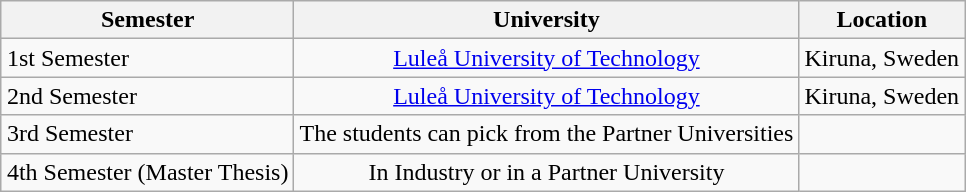<table class="wikitable" style="margin-left:auto; margin-right:auto; border:none;">
<tr>
<th>Semester</th>
<th>University</th>
<th>Location</th>
</tr>
<tr>
<td nowrap>1st Semester</td>
<td style="text-align:center;"><a href='#'>Luleå University of Technology</a></td>
<td>Kiruna, Sweden</td>
</tr>
<tr>
<td>2nd Semester</td>
<td style="text-align:center;"><a href='#'>Luleå University of Technology</a></td>
<td>Kiruna, Sweden</td>
</tr>
<tr>
<td>3rd Semester</td>
<td style="text-align:center;">The students can pick from the Partner Universities</td>
<td></td>
</tr>
<tr>
<td>4th Semester (Master Thesis)</td>
<td style="text-align:center;">In Industry or in a Partner University</td>
<td></td>
</tr>
</table>
